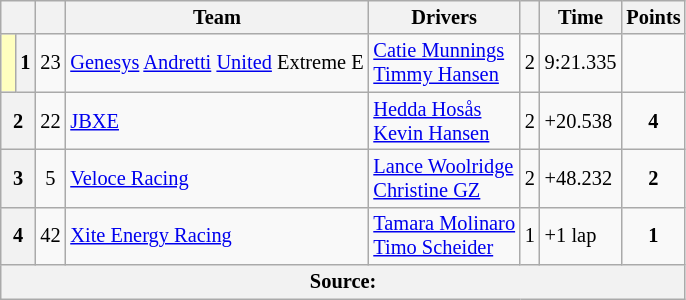<table class="wikitable" style="font-size: 85%">
<tr>
<th scope="col" colspan="2"></th>
<th scope="col"></th>
<th scope="col">Team</th>
<th scope="col">Drivers</th>
<th scope="col"></th>
<th scope="col">Time</th>
<th scope="col">Points</th>
</tr>
<tr>
<td style="background-color:#FFFFBF"> </td>
<th scope=row>1</th>
<td align=center>23</td>
<td> <a href='#'>Genesys</a> <a href='#'>Andretti</a> <a href='#'>United</a> Extreme E</td>
<td> <a href='#'>Catie Munnings</a><br> <a href='#'>Timmy Hansen</a></td>
<td>2</td>
<td>9:21.335</td>
<td></td>
</tr>
<tr>
<th scope=row colspan=2>2</th>
<td align=center>22</td>
<td> <a href='#'>JBXE</a></td>
<td> <a href='#'>Hedda Hosås</a><br> <a href='#'>Kevin Hansen</a></td>
<td>2</td>
<td>+20.538</td>
<td align=center><strong>4</strong></td>
</tr>
<tr>
<th scope=row colspan=2>3</th>
<td align=center>5</td>
<td> <a href='#'>Veloce Racing</a></td>
<td> <a href='#'>Lance Woolridge</a><br> <a href='#'>Christine GZ</a></td>
<td>2</td>
<td>+48.232</td>
<td align=center><strong>2</strong></td>
</tr>
<tr>
<th scope=row colspan=2>4</th>
<td align=center>42</td>
<td> <a href='#'>Xite Energy Racing</a></td>
<td> <a href='#'>Tamara Molinaro</a><br> <a href='#'>Timo Scheider</a></td>
<td>1</td>
<td>+1 lap</td>
<td align=center><strong>1</strong></td>
</tr>
<tr>
<th colspan="8">Source:</th>
</tr>
</table>
